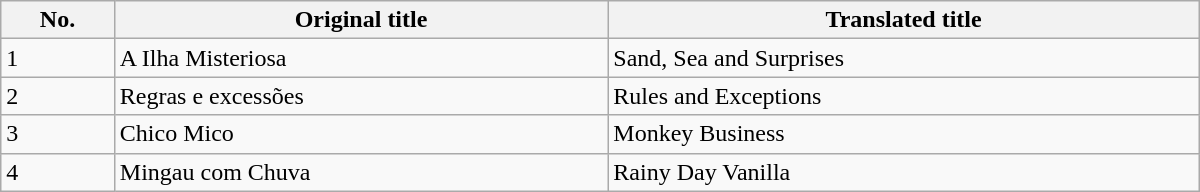<table class=wikitable width=800>
<tr>
<th>No.</th>
<th>Original title</th>
<th>Translated title</th>
</tr>
<tr>
<td>1</td>
<td>A Ilha Misteriosa</td>
<td>Sand, Sea and Surprises</td>
</tr>
<tr>
<td>2</td>
<td>Regras e excessões</td>
<td>Rules and Exceptions</td>
</tr>
<tr>
<td>3</td>
<td>Chico Mico</td>
<td>Monkey Business</td>
</tr>
<tr>
<td>4</td>
<td>Mingau com Chuva</td>
<td>Rainy Day Vanilla</td>
</tr>
</table>
